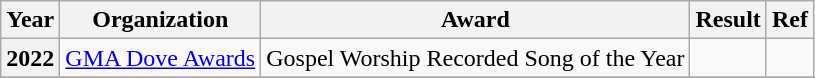<table class="wikitable plainrowheaders">
<tr>
<th>Year</th>
<th>Organization</th>
<th>Award</th>
<th>Result</th>
<th>Ref</th>
</tr>
<tr>
<th scope="row">2022</th>
<td><a href='#'>GMA Dove Awards</a></td>
<td>Gospel Worship Recorded Song of the Year</td>
<td></td>
<td></td>
</tr>
<tr>
</tr>
</table>
